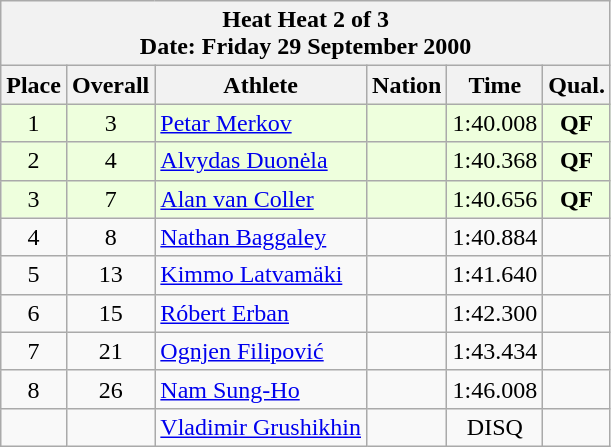<table class="wikitable sortable">
<tr>
<th colspan=6>Heat Heat 2 of 3 <br> Date: Friday 29 September 2000</th>
</tr>
<tr>
<th rowspan=1>Place</th>
<th rowspan=1>Overall</th>
<th rowspan=1>Athlete</th>
<th rowspan=1>Nation</th>
<th rowspan=1>Time</th>
<th rowspan=1>Qual.</th>
</tr>
<tr bgcolor = "eeffdd">
<td align="center">1</td>
<td align="center">3</td>
<td align="left"><a href='#'>Petar Merkov</a></td>
<td align="left"></td>
<td align="center">1:40.008</td>
<td align="center"><strong>QF</strong></td>
</tr>
<tr bgcolor = "eeffdd">
<td align="center">2</td>
<td align="center">4</td>
<td align="left"><a href='#'>Alvydas Duonėla</a></td>
<td align="left"></td>
<td align="center">1:40.368</td>
<td align="center"><strong>QF</strong></td>
</tr>
<tr bgcolor = "eeffdd">
<td align="center">3</td>
<td align="center">7</td>
<td align="left"><a href='#'>Alan van Coller</a></td>
<td align="left"></td>
<td align="center">1:40.656</td>
<td align="center"><strong>QF</strong></td>
</tr>
<tr>
<td align="center">4</td>
<td align="center">8</td>
<td align="left"><a href='#'>Nathan Baggaley</a></td>
<td align="left"></td>
<td align="center">1:40.884</td>
<td align="center"></td>
</tr>
<tr>
<td align="center">5</td>
<td align="center">13</td>
<td align="left"><a href='#'>Kimmo Latvamäki</a></td>
<td align="left"></td>
<td align="center">1:41.640</td>
<td align="center"></td>
</tr>
<tr>
<td align="center">6</td>
<td align="center">15</td>
<td align="left"><a href='#'>Róbert Erban</a></td>
<td align="left"></td>
<td align="center">1:42.300</td>
<td align="center"></td>
</tr>
<tr>
<td align="center">7</td>
<td align="center">21</td>
<td align="left"><a href='#'>Ognjen Filipović</a></td>
<td align="left"></td>
<td align="center">1:43.434</td>
<td align="center"></td>
</tr>
<tr>
<td align="center">8</td>
<td align="center">26</td>
<td align="left"><a href='#'>Nam Sung-Ho</a></td>
<td align="left"></td>
<td align="center">1:46.008</td>
<td align="center"></td>
</tr>
<tr>
<td align="center"></td>
<td align="center"></td>
<td align="left"><a href='#'>Vladimir Grushikhin</a></td>
<td align="left"></td>
<td align="center">DISQ</td>
<td align="center"></td>
</tr>
</table>
